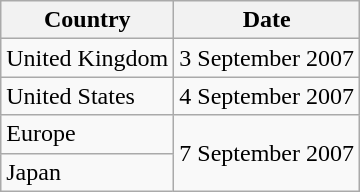<table class="wikitable">
<tr>
<th>Country</th>
<th>Date</th>
</tr>
<tr>
<td>United Kingdom</td>
<td>3 September 2007</td>
</tr>
<tr>
<td>United States</td>
<td>4 September 2007</td>
</tr>
<tr>
<td>Europe</td>
<td rowspan="2">7 September 2007</td>
</tr>
<tr>
<td>Japan</td>
</tr>
</table>
